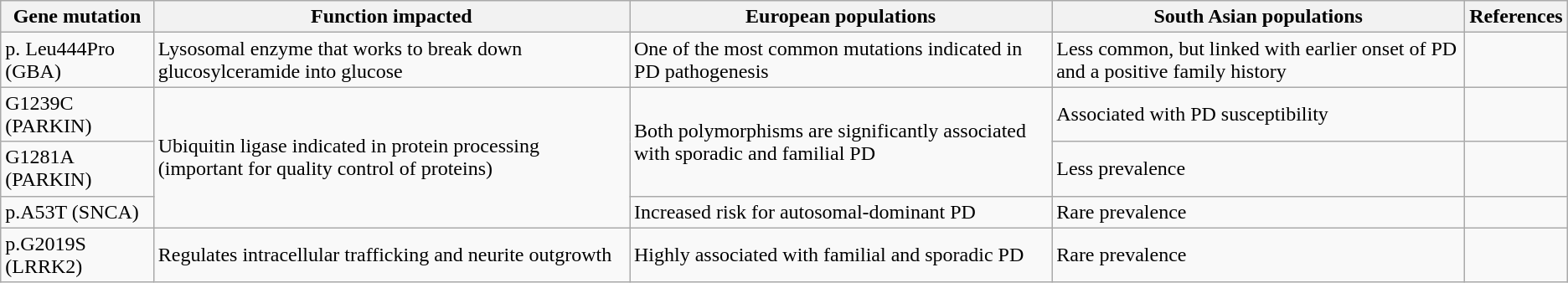<table class="wikitable">
<tr>
<th>Gene mutation</th>
<th>Function impacted</th>
<th>European populations</th>
<th>South Asian populations</th>
<th>References</th>
</tr>
<tr>
<td>p. Leu444Pro (GBA)</td>
<td>Lysosomal enzyme that works to break down glucosylceramide into glucose</td>
<td>One of the most common mutations indicated in PD pathogenesis</td>
<td>Less common, but linked with earlier onset of PD and a positive family history</td>
<td></td>
</tr>
<tr>
<td>G1239C (PARKIN)</td>
<td rowspan="3">Ubiquitin ligase indicated in protein processing (important for quality control of proteins)</td>
<td rowspan="2">Both polymorphisms are significantly associated with sporadic and familial PD</td>
<td>Associated with PD susceptibility</td>
<td></td>
</tr>
<tr>
<td>G1281A (PARKIN)</td>
<td>Less prevalence</td>
<td></td>
</tr>
<tr>
<td>p.A53T (SNCA)</td>
<td>Increased risk for autosomal-dominant PD</td>
<td>Rare prevalence</td>
<td></td>
</tr>
<tr>
<td>p.G2019S (LRRK2)</td>
<td>Regulates intracellular trafficking and neurite outgrowth</td>
<td>Highly associated with familial and sporadic PD</td>
<td>Rare prevalence</td>
<td></td>
</tr>
</table>
